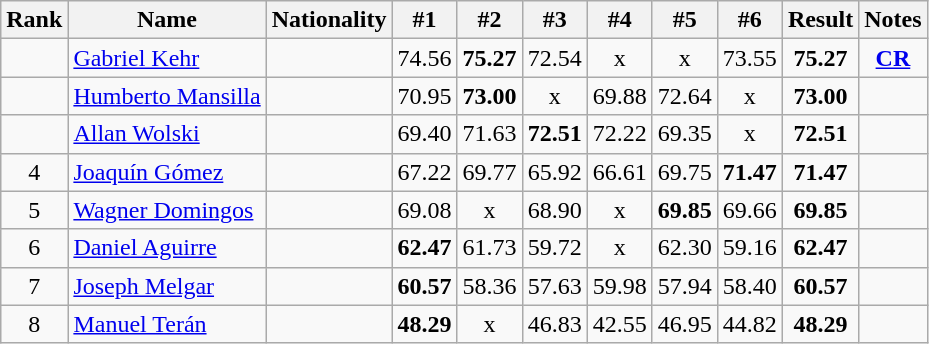<table class="wikitable sortable" style="text-align:center">
<tr>
<th>Rank</th>
<th>Name</th>
<th>Nationality</th>
<th>#1</th>
<th>#2</th>
<th>#3</th>
<th>#4</th>
<th>#5</th>
<th>#6</th>
<th>Result</th>
<th>Notes</th>
</tr>
<tr>
<td></td>
<td align=left><a href='#'>Gabriel Kehr</a></td>
<td align=left></td>
<td>74.56</td>
<td><strong>75.27</strong></td>
<td>72.54</td>
<td>x</td>
<td>x</td>
<td>73.55</td>
<td><strong>75.27</strong></td>
<td><strong><a href='#'>CR</a></strong></td>
</tr>
<tr>
<td></td>
<td align=left><a href='#'>Humberto Mansilla</a></td>
<td align=left></td>
<td>70.95</td>
<td><strong>73.00</strong></td>
<td>x</td>
<td>69.88</td>
<td>72.64</td>
<td>x</td>
<td><strong>73.00</strong></td>
<td></td>
</tr>
<tr>
<td></td>
<td align=left><a href='#'>Allan Wolski</a></td>
<td align=left></td>
<td>69.40</td>
<td>71.63</td>
<td><strong>72.51</strong></td>
<td>72.22</td>
<td>69.35</td>
<td>x</td>
<td><strong>72.51</strong></td>
<td></td>
</tr>
<tr>
<td>4</td>
<td align=left><a href='#'>Joaquín Gómez</a></td>
<td align=left></td>
<td>67.22</td>
<td>69.77</td>
<td>65.92</td>
<td>66.61</td>
<td>69.75</td>
<td><strong>71.47</strong></td>
<td><strong>71.47</strong></td>
<td></td>
</tr>
<tr>
<td>5</td>
<td align=left><a href='#'>Wagner Domingos</a></td>
<td align=left></td>
<td>69.08</td>
<td>x</td>
<td>68.90</td>
<td>x</td>
<td><strong>69.85</strong></td>
<td>69.66</td>
<td><strong>69.85</strong></td>
<td></td>
</tr>
<tr>
<td>6</td>
<td align=left><a href='#'>Daniel Aguirre</a></td>
<td align=left></td>
<td><strong>62.47</strong></td>
<td>61.73</td>
<td>59.72</td>
<td>x</td>
<td>62.30</td>
<td>59.16</td>
<td><strong>62.47</strong></td>
<td></td>
</tr>
<tr>
<td>7</td>
<td align=left><a href='#'>Joseph Melgar</a></td>
<td align=left></td>
<td><strong>60.57</strong></td>
<td>58.36</td>
<td>57.63</td>
<td>59.98</td>
<td>57.94</td>
<td>58.40</td>
<td><strong>60.57</strong></td>
<td></td>
</tr>
<tr>
<td>8</td>
<td align=left><a href='#'>Manuel Terán</a></td>
<td align=left></td>
<td><strong>48.29</strong></td>
<td>x</td>
<td>46.83</td>
<td>42.55</td>
<td>46.95</td>
<td>44.82</td>
<td><strong>48.29</strong></td>
<td></td>
</tr>
</table>
